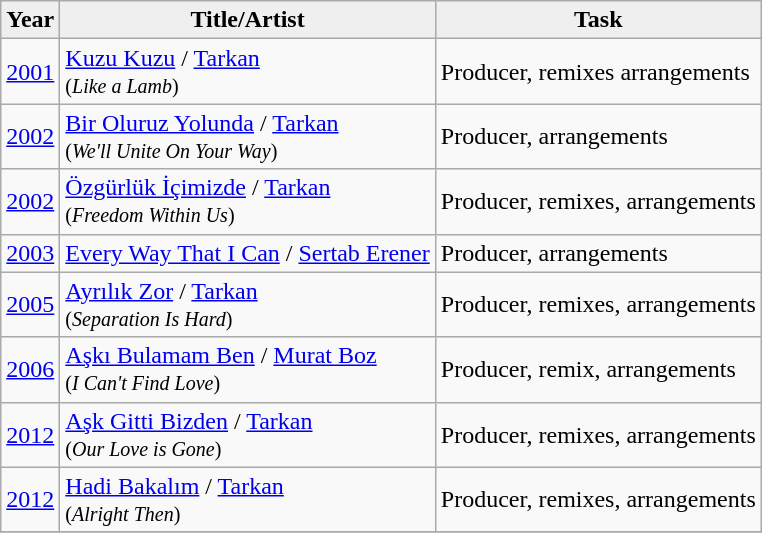<table class="wikitable">
<tr>
<th style="background:#efefef;">Year</th>
<th style="background:#efefef;">Title/Artist</th>
<th style="background:#efefef;">Task</th>
</tr>
<tr>
<td><a href='#'>2001</a></td>
<td><a href='#'>Kuzu Kuzu</a> / <a href='#'>Tarkan</a><br><small>(<em>Like a Lamb</em>)</small></td>
<td>Producer, remixes arrangements</td>
</tr>
<tr>
<td><a href='#'>2002</a></td>
<td><a href='#'>Bir Oluruz Yolunda</a> / <a href='#'>Tarkan</a><br><small>(<em>We'll Unite On Your Way</em>)</small></td>
<td>Producer,  arrangements</td>
</tr>
<tr>
<td><a href='#'>2002</a></td>
<td><a href='#'>Özgürlük İçimizde</a> / <a href='#'>Tarkan</a><br><small>(<em>Freedom Within Us</em>)</small></td>
<td>Producer, remixes, arrangements</td>
</tr>
<tr>
<td><a href='#'>2003</a></td>
<td><a href='#'>Every Way That I Can</a> / <a href='#'>Sertab Erener</a></td>
<td>Producer, arrangements</td>
</tr>
<tr>
<td><a href='#'>2005</a></td>
<td><a href='#'>Ayrılık Zor</a> / <a href='#'>Tarkan</a><br><small>(<em>Separation Is Hard</em>)</small></td>
<td>Producer, remixes, arrangements</td>
</tr>
<tr>
<td><a href='#'>2006</a></td>
<td><a href='#'>Aşkı Bulamam Ben</a> / <a href='#'>Murat Boz</a><br><small>(<em>I Can't Find Love</em>)</small></td>
<td>Producer, remix, arrangements</td>
</tr>
<tr>
<td><a href='#'>2012</a></td>
<td><a href='#'>Aşk Gitti Bizden</a> / <a href='#'>Tarkan</a><br><small>(<em>Our Love is Gone</em>)</small></td>
<td>Producer, remixes, arrangements</td>
</tr>
<tr>
<td><a href='#'>2012</a></td>
<td><a href='#'>Hadi Bakalım</a> / <a href='#'>Tarkan</a><br><small>(<em>Alright Then</em>)</small></td>
<td>Producer, remixes, arrangements</td>
</tr>
<tr>
</tr>
</table>
